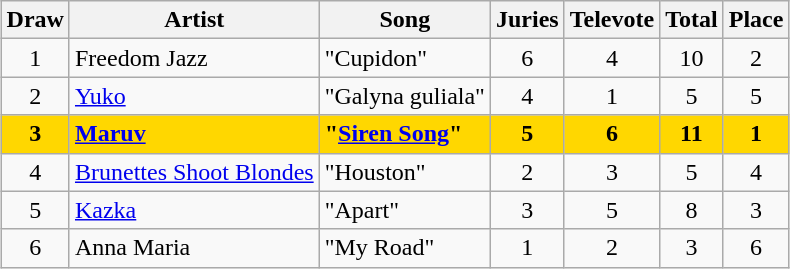<table class="sortable wikitable" style="margin: 1em auto 1em auto; text-align:center;">
<tr>
<th>Draw</th>
<th>Artist</th>
<th>Song</th>
<th>Juries</th>
<th>Televote</th>
<th>Total</th>
<th>Place</th>
</tr>
<tr>
<td>1</td>
<td style="text-align:left">Freedom Jazz</td>
<td style="text-align:left">"Cupidon"</td>
<td>6</td>
<td>4</td>
<td>10</td>
<td>2</td>
</tr>
<tr>
<td>2</td>
<td style="text-align:left"><a href='#'>Yuko</a></td>
<td style="text-align:left">"Galyna guliala"</td>
<td>4</td>
<td>1</td>
<td>5</td>
<td>5</td>
</tr>
<tr style="font-weight:bold; background:gold;">
<td>3</td>
<td style="text-align:left"><a href='#'>Maruv</a></td>
<td style="text-align:left">"<a href='#'>Siren Song</a>"</td>
<td>5</td>
<td>6</td>
<td>11</td>
<td>1</td>
</tr>
<tr>
<td>4</td>
<td style="text-align:left"><a href='#'>Brunettes Shoot Blondes</a></td>
<td style="text-align:left">"Houston"</td>
<td>2</td>
<td>3</td>
<td>5</td>
<td>4</td>
</tr>
<tr>
<td>5</td>
<td style="text-align:left"><a href='#'>Kazka</a></td>
<td style="text-align:left">"Apart"</td>
<td>3</td>
<td>5</td>
<td>8</td>
<td>3</td>
</tr>
<tr>
<td>6</td>
<td style="text-align:left">Anna Maria</td>
<td style="text-align:left">"My Road"</td>
<td>1</td>
<td>2</td>
<td>3</td>
<td>6</td>
</tr>
</table>
